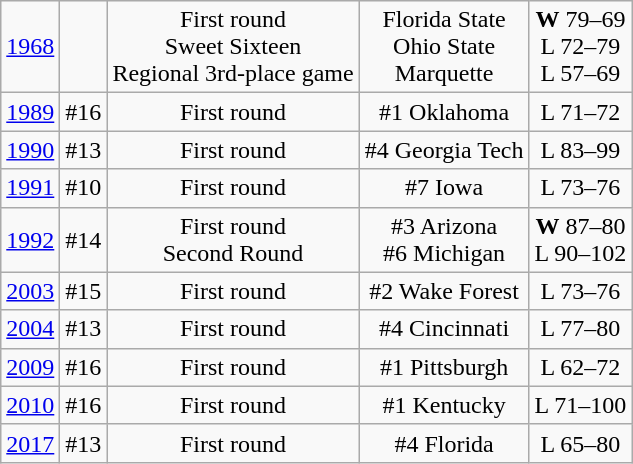<table class="wikitable">
<tr align="center">
<td><a href='#'>1968</a></td>
<td></td>
<td>First round<br>Sweet Sixteen<br>Regional 3rd-place game</td>
<td>Florida State<br>Ohio State<br>Marquette</td>
<td><strong>W</strong> 79–69<br>L 72–79<br>L 57–69</td>
</tr>
<tr style="text-align:center;">
<td><a href='#'>1989</a></td>
<td>#16</td>
<td>First round</td>
<td>#1 Oklahoma</td>
<td>L 71–72</td>
</tr>
<tr style="text-align:center;">
<td><a href='#'>1990</a></td>
<td>#13</td>
<td>First round</td>
<td>#4 Georgia Tech</td>
<td>L 83–99</td>
</tr>
<tr style="text-align:center;">
<td><a href='#'>1991</a></td>
<td>#10</td>
<td>First round</td>
<td>#7 Iowa</td>
<td>L 73–76</td>
</tr>
<tr style="text-align:center;">
<td><a href='#'>1992</a></td>
<td>#14</td>
<td>First round<br>Second Round</td>
<td>#3 Arizona<br>#6 Michigan</td>
<td><strong>W</strong> 87–80<br>L 90–102</td>
</tr>
<tr style="text-align:center;">
<td><a href='#'>2003</a></td>
<td>#15</td>
<td>First round</td>
<td>#2 Wake Forest</td>
<td>L 73–76</td>
</tr>
<tr style="text-align:center;">
<td><a href='#'>2004</a></td>
<td>#13</td>
<td>First round</td>
<td>#4 Cincinnati</td>
<td>L 77–80</td>
</tr>
<tr style="text-align:center;">
<td><a href='#'>2009</a></td>
<td>#16</td>
<td>First round</td>
<td>#1 Pittsburgh</td>
<td>L 62–72</td>
</tr>
<tr style="text-align:center;">
<td><a href='#'>2010</a></td>
<td>#16</td>
<td>First round</td>
<td>#1 Kentucky</td>
<td>L 71–100</td>
</tr>
<tr style="text-align:center;">
<td><a href='#'>2017</a></td>
<td>#13</td>
<td>First round</td>
<td>#4 Florida</td>
<td>L 65–80</td>
</tr>
</table>
